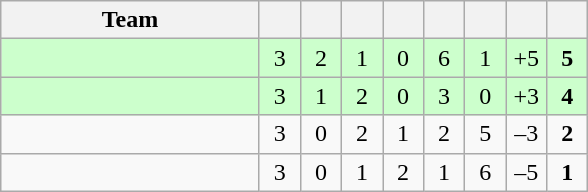<table class="wikitable" style="text-align:center;">
<tr>
<th width=165>Team</th>
<th width=20></th>
<th width=20></th>
<th width=20></th>
<th width=20></th>
<th width=20></th>
<th width=20></th>
<th width=20></th>
<th width=20></th>
</tr>
<tr bgcolor="#ccffcc">
<td align="left"></td>
<td>3</td>
<td>2</td>
<td>1</td>
<td>0</td>
<td>6</td>
<td>1</td>
<td>+5</td>
<td><strong>5</strong></td>
</tr>
<tr bgcolor="#ccffcc">
<td align="left"></td>
<td>3</td>
<td>1</td>
<td>2</td>
<td>0</td>
<td>3</td>
<td>0</td>
<td>+3</td>
<td><strong>4</strong></td>
</tr>
<tr>
<td align="left"></td>
<td>3</td>
<td>0</td>
<td>2</td>
<td>1</td>
<td>2</td>
<td>5</td>
<td>–3</td>
<td><strong>2</strong></td>
</tr>
<tr>
<td align="left"></td>
<td>3</td>
<td>0</td>
<td>1</td>
<td>2</td>
<td>1</td>
<td>6</td>
<td>–5</td>
<td><strong>1</strong></td>
</tr>
</table>
